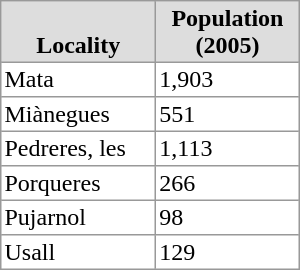<table border=1 cellspacing=0 cellpadding=2 style="border: 1px solid #999; border-collapse: collapse;" class="Unicode" width="200px">
<tr valign=bottom bgcolor=#dddddd align=center style="font-weight:bold">
<td>Locality</td>
<td>Population<br>(2005)</td>
</tr>
<tr>
<td>Mata</td>
<td>1,903</td>
</tr>
<tr>
<td>Miànegues</td>
<td>551</td>
</tr>
<tr>
<td>Pedreres, les</td>
<td>1,113</td>
</tr>
<tr>
<td>Porqueres</td>
<td>266</td>
</tr>
<tr>
<td>Pujarnol</td>
<td>98</td>
</tr>
<tr>
<td>Usall</td>
<td>129</td>
</tr>
</table>
